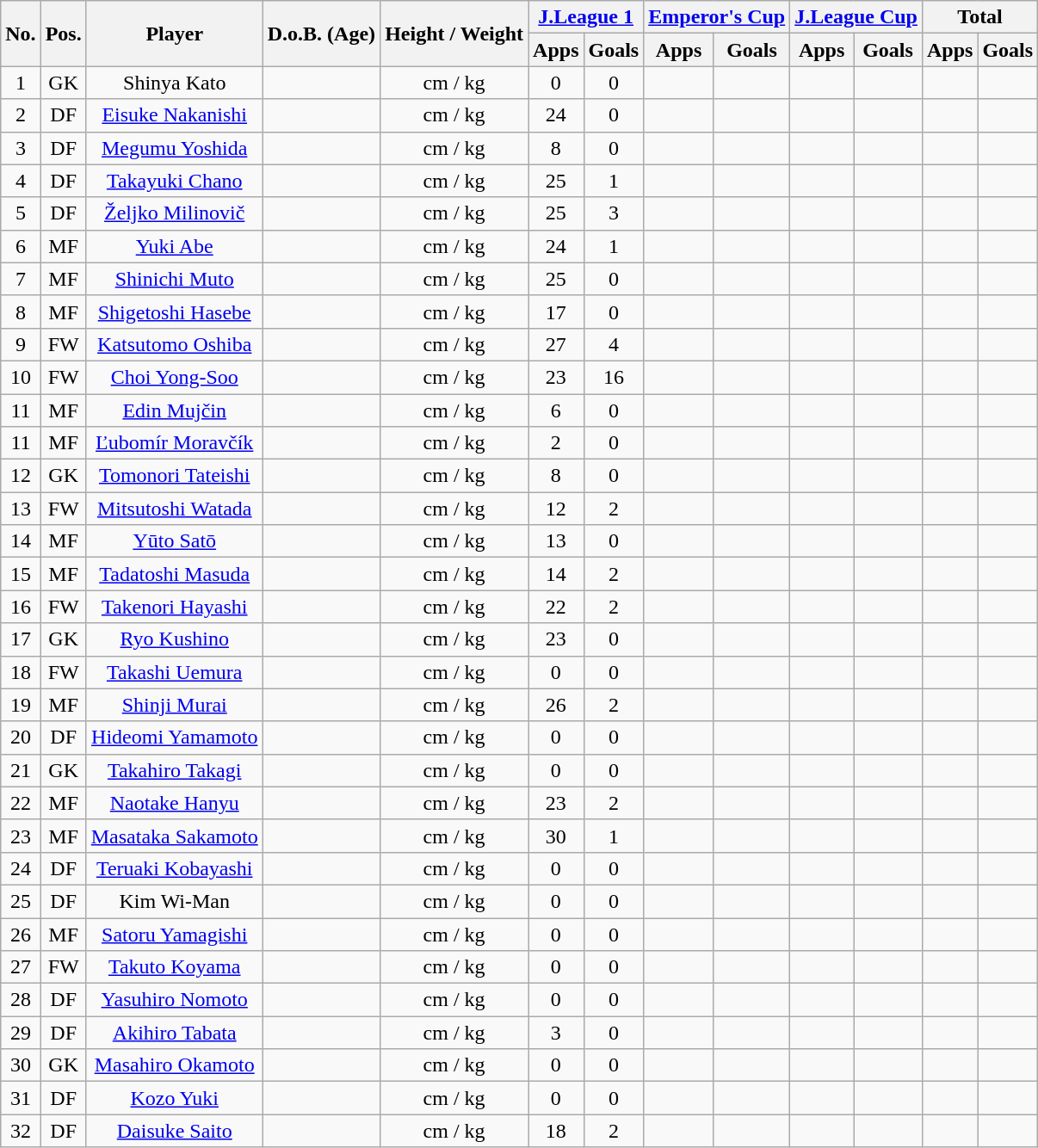<table class="wikitable" style="text-align:center;">
<tr>
<th rowspan="2">No.</th>
<th rowspan="2">Pos.</th>
<th rowspan="2">Player</th>
<th rowspan="2">D.o.B. (Age)</th>
<th rowspan="2">Height / Weight</th>
<th colspan="2"><a href='#'>J.League 1</a></th>
<th colspan="2"><a href='#'>Emperor's Cup</a></th>
<th colspan="2"><a href='#'>J.League Cup</a></th>
<th colspan="2">Total</th>
</tr>
<tr>
<th>Apps</th>
<th>Goals</th>
<th>Apps</th>
<th>Goals</th>
<th>Apps</th>
<th>Goals</th>
<th>Apps</th>
<th>Goals</th>
</tr>
<tr>
<td>1</td>
<td>GK</td>
<td>Shinya Kato</td>
<td></td>
<td>cm / kg</td>
<td>0</td>
<td>0</td>
<td></td>
<td></td>
<td></td>
<td></td>
<td></td>
<td></td>
</tr>
<tr>
<td>2</td>
<td>DF</td>
<td><a href='#'>Eisuke Nakanishi</a></td>
<td></td>
<td>cm / kg</td>
<td>24</td>
<td>0</td>
<td></td>
<td></td>
<td></td>
<td></td>
<td></td>
<td></td>
</tr>
<tr>
<td>3</td>
<td>DF</td>
<td><a href='#'>Megumu Yoshida</a></td>
<td></td>
<td>cm / kg</td>
<td>8</td>
<td>0</td>
<td></td>
<td></td>
<td></td>
<td></td>
<td></td>
<td></td>
</tr>
<tr>
<td>4</td>
<td>DF</td>
<td><a href='#'>Takayuki Chano</a></td>
<td></td>
<td>cm / kg</td>
<td>25</td>
<td>1</td>
<td></td>
<td></td>
<td></td>
<td></td>
<td></td>
<td></td>
</tr>
<tr>
<td>5</td>
<td>DF</td>
<td><a href='#'>Željko Milinovič</a></td>
<td></td>
<td>cm / kg</td>
<td>25</td>
<td>3</td>
<td></td>
<td></td>
<td></td>
<td></td>
<td></td>
<td></td>
</tr>
<tr>
<td>6</td>
<td>MF</td>
<td><a href='#'>Yuki Abe</a></td>
<td></td>
<td>cm / kg</td>
<td>24</td>
<td>1</td>
<td></td>
<td></td>
<td></td>
<td></td>
<td></td>
<td></td>
</tr>
<tr>
<td>7</td>
<td>MF</td>
<td><a href='#'>Shinichi Muto</a></td>
<td></td>
<td>cm / kg</td>
<td>25</td>
<td>0</td>
<td></td>
<td></td>
<td></td>
<td></td>
<td></td>
<td></td>
</tr>
<tr>
<td>8</td>
<td>MF</td>
<td><a href='#'>Shigetoshi Hasebe</a></td>
<td></td>
<td>cm / kg</td>
<td>17</td>
<td>0</td>
<td></td>
<td></td>
<td></td>
<td></td>
<td></td>
<td></td>
</tr>
<tr>
<td>9</td>
<td>FW</td>
<td><a href='#'>Katsutomo Oshiba</a></td>
<td></td>
<td>cm / kg</td>
<td>27</td>
<td>4</td>
<td></td>
<td></td>
<td></td>
<td></td>
<td></td>
<td></td>
</tr>
<tr>
<td>10</td>
<td>FW</td>
<td><a href='#'>Choi Yong-Soo</a></td>
<td></td>
<td>cm / kg</td>
<td>23</td>
<td>16</td>
<td></td>
<td></td>
<td></td>
<td></td>
<td></td>
<td></td>
</tr>
<tr>
<td>11</td>
<td>MF</td>
<td><a href='#'>Edin Mujčin</a></td>
<td></td>
<td>cm / kg</td>
<td>6</td>
<td>0</td>
<td></td>
<td></td>
<td></td>
<td></td>
<td></td>
<td></td>
</tr>
<tr>
<td>11</td>
<td>MF</td>
<td><a href='#'>Ľubomír Moravčík</a></td>
<td></td>
<td>cm / kg</td>
<td>2</td>
<td>0</td>
<td></td>
<td></td>
<td></td>
<td></td>
<td></td>
<td></td>
</tr>
<tr>
<td>12</td>
<td>GK</td>
<td><a href='#'>Tomonori Tateishi</a></td>
<td></td>
<td>cm / kg</td>
<td>8</td>
<td>0</td>
<td></td>
<td></td>
<td></td>
<td></td>
<td></td>
<td></td>
</tr>
<tr>
<td>13</td>
<td>FW</td>
<td><a href='#'>Mitsutoshi Watada</a></td>
<td></td>
<td>cm / kg</td>
<td>12</td>
<td>2</td>
<td></td>
<td></td>
<td></td>
<td></td>
<td></td>
<td></td>
</tr>
<tr>
<td>14</td>
<td>MF</td>
<td><a href='#'>Yūto Satō</a></td>
<td></td>
<td>cm / kg</td>
<td>13</td>
<td>0</td>
<td></td>
<td></td>
<td></td>
<td></td>
<td></td>
<td></td>
</tr>
<tr>
<td>15</td>
<td>MF</td>
<td><a href='#'>Tadatoshi Masuda</a></td>
<td></td>
<td>cm / kg</td>
<td>14</td>
<td>2</td>
<td></td>
<td></td>
<td></td>
<td></td>
<td></td>
<td></td>
</tr>
<tr>
<td>16</td>
<td>FW</td>
<td><a href='#'>Takenori Hayashi</a></td>
<td></td>
<td>cm / kg</td>
<td>22</td>
<td>2</td>
<td></td>
<td></td>
<td></td>
<td></td>
<td></td>
<td></td>
</tr>
<tr>
<td>17</td>
<td>GK</td>
<td><a href='#'>Ryo Kushino</a></td>
<td></td>
<td>cm / kg</td>
<td>23</td>
<td>0</td>
<td></td>
<td></td>
<td></td>
<td></td>
<td></td>
<td></td>
</tr>
<tr>
<td>18</td>
<td>FW</td>
<td><a href='#'>Takashi Uemura</a></td>
<td></td>
<td>cm / kg</td>
<td>0</td>
<td>0</td>
<td></td>
<td></td>
<td></td>
<td></td>
<td></td>
<td></td>
</tr>
<tr>
<td>19</td>
<td>MF</td>
<td><a href='#'>Shinji Murai</a></td>
<td></td>
<td>cm / kg</td>
<td>26</td>
<td>2</td>
<td></td>
<td></td>
<td></td>
<td></td>
<td></td>
<td></td>
</tr>
<tr>
<td>20</td>
<td>DF</td>
<td><a href='#'>Hideomi Yamamoto</a></td>
<td></td>
<td>cm / kg</td>
<td>0</td>
<td>0</td>
<td></td>
<td></td>
<td></td>
<td></td>
<td></td>
<td></td>
</tr>
<tr>
<td>21</td>
<td>GK</td>
<td><a href='#'>Takahiro Takagi</a></td>
<td></td>
<td>cm / kg</td>
<td>0</td>
<td>0</td>
<td></td>
<td></td>
<td></td>
<td></td>
<td></td>
<td></td>
</tr>
<tr>
<td>22</td>
<td>MF</td>
<td><a href='#'>Naotake Hanyu</a></td>
<td></td>
<td>cm / kg</td>
<td>23</td>
<td>2</td>
<td></td>
<td></td>
<td></td>
<td></td>
<td></td>
<td></td>
</tr>
<tr>
<td>23</td>
<td>MF</td>
<td><a href='#'>Masataka Sakamoto</a></td>
<td></td>
<td>cm / kg</td>
<td>30</td>
<td>1</td>
<td></td>
<td></td>
<td></td>
<td></td>
<td></td>
<td></td>
</tr>
<tr>
<td>24</td>
<td>DF</td>
<td><a href='#'>Teruaki Kobayashi</a></td>
<td></td>
<td>cm / kg</td>
<td>0</td>
<td>0</td>
<td></td>
<td></td>
<td></td>
<td></td>
<td></td>
<td></td>
</tr>
<tr>
<td>25</td>
<td>DF</td>
<td>Kim Wi-Man</td>
<td></td>
<td>cm / kg</td>
<td>0</td>
<td>0</td>
<td></td>
<td></td>
<td></td>
<td></td>
<td></td>
<td></td>
</tr>
<tr>
<td>26</td>
<td>MF</td>
<td><a href='#'>Satoru Yamagishi</a></td>
<td></td>
<td>cm / kg</td>
<td>0</td>
<td>0</td>
<td></td>
<td></td>
<td></td>
<td></td>
<td></td>
<td></td>
</tr>
<tr>
<td>27</td>
<td>FW</td>
<td><a href='#'>Takuto Koyama</a></td>
<td></td>
<td>cm / kg</td>
<td>0</td>
<td>0</td>
<td></td>
<td></td>
<td></td>
<td></td>
<td></td>
<td></td>
</tr>
<tr>
<td>28</td>
<td>DF</td>
<td><a href='#'>Yasuhiro Nomoto</a></td>
<td></td>
<td>cm / kg</td>
<td>0</td>
<td>0</td>
<td></td>
<td></td>
<td></td>
<td></td>
<td></td>
<td></td>
</tr>
<tr>
<td>29</td>
<td>DF</td>
<td><a href='#'>Akihiro Tabata</a></td>
<td></td>
<td>cm / kg</td>
<td>3</td>
<td>0</td>
<td></td>
<td></td>
<td></td>
<td></td>
<td></td>
<td></td>
</tr>
<tr>
<td>30</td>
<td>GK</td>
<td><a href='#'>Masahiro Okamoto</a></td>
<td></td>
<td>cm / kg</td>
<td>0</td>
<td>0</td>
<td></td>
<td></td>
<td></td>
<td></td>
<td></td>
<td></td>
</tr>
<tr>
<td>31</td>
<td>DF</td>
<td><a href='#'>Kozo Yuki</a></td>
<td></td>
<td>cm / kg</td>
<td>0</td>
<td>0</td>
<td></td>
<td></td>
<td></td>
<td></td>
<td></td>
<td></td>
</tr>
<tr>
<td>32</td>
<td>DF</td>
<td><a href='#'>Daisuke Saito</a></td>
<td></td>
<td>cm / kg</td>
<td>18</td>
<td>2</td>
<td></td>
<td></td>
<td></td>
<td></td>
<td></td>
<td></td>
</tr>
</table>
